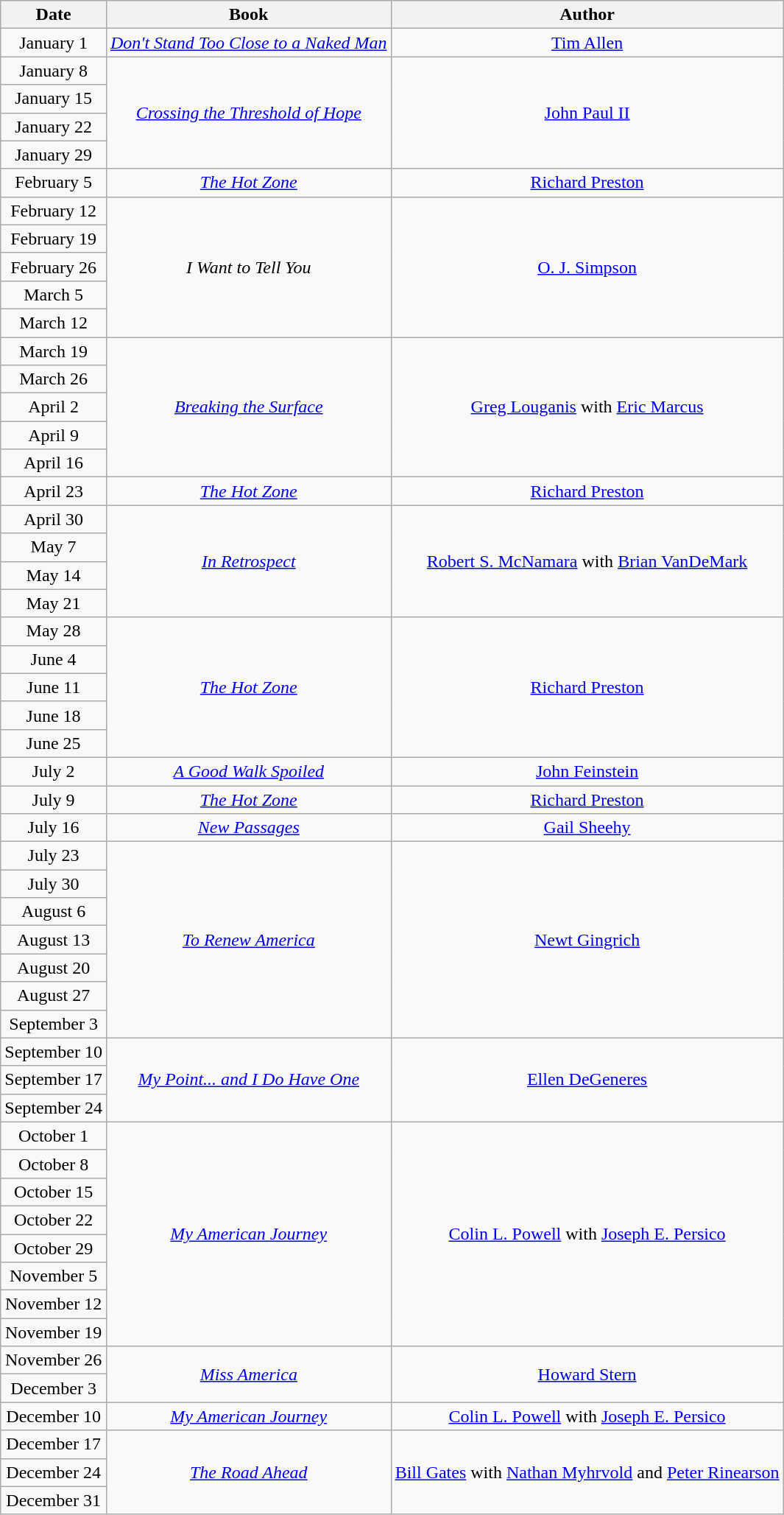<table class="wikitable" style="text-align: center">
<tr>
<th>Date</th>
<th>Book</th>
<th>Author</th>
</tr>
<tr>
<td>January 1</td>
<td><em><a href='#'>Don't Stand Too Close to a Naked Man</a></em></td>
<td><a href='#'>Tim Allen</a></td>
</tr>
<tr>
<td>January 8</td>
<td rowspan=4><em><a href='#'>Crossing the Threshold of Hope</a></em></td>
<td rowspan=4><a href='#'>John Paul II</a></td>
</tr>
<tr>
<td>January 15</td>
</tr>
<tr>
<td>January 22</td>
</tr>
<tr>
<td>January 29</td>
</tr>
<tr>
<td>February 5</td>
<td><em><a href='#'>The Hot Zone</a></em></td>
<td><a href='#'>Richard Preston</a></td>
</tr>
<tr>
<td>February 12</td>
<td rowspan=5><em>I Want to Tell You</em></td>
<td rowspan=5><a href='#'>O. J. Simpson</a></td>
</tr>
<tr>
<td>February 19</td>
</tr>
<tr>
<td>February 26</td>
</tr>
<tr>
<td>March 5</td>
</tr>
<tr>
<td>March 12</td>
</tr>
<tr>
<td>March 19</td>
<td rowspan=5><em><a href='#'>Breaking the Surface</a></em></td>
<td rowspan=5><a href='#'>Greg Louganis</a> with <a href='#'>Eric Marcus</a></td>
</tr>
<tr>
<td>March 26</td>
</tr>
<tr>
<td>April 2</td>
</tr>
<tr>
<td>April 9</td>
</tr>
<tr>
<td>April 16</td>
</tr>
<tr>
<td>April 23</td>
<td><em><a href='#'>The Hot Zone</a></em></td>
<td><a href='#'>Richard Preston</a></td>
</tr>
<tr>
<td>April 30</td>
<td rowspan=4><em><a href='#'>In Retrospect</a></em></td>
<td rowspan=4><a href='#'>Robert S. McNamara</a> with <a href='#'>Brian VanDeMark</a></td>
</tr>
<tr>
<td>May 7</td>
</tr>
<tr>
<td>May 14</td>
</tr>
<tr>
<td>May 21</td>
</tr>
<tr>
<td>May 28</td>
<td rowspan=5><em><a href='#'>The Hot Zone</a></em></td>
<td rowspan=5><a href='#'>Richard Preston</a></td>
</tr>
<tr>
<td>June 4</td>
</tr>
<tr>
<td>June 11</td>
</tr>
<tr>
<td>June 18</td>
</tr>
<tr>
<td>June 25</td>
</tr>
<tr>
<td>July 2</td>
<td><em><a href='#'>A Good Walk Spoiled</a></em></td>
<td><a href='#'>John Feinstein</a></td>
</tr>
<tr>
<td>July 9</td>
<td><em><a href='#'>The Hot Zone</a></em></td>
<td><a href='#'>Richard Preston</a></td>
</tr>
<tr>
<td>July 16</td>
<td><em><a href='#'>New Passages</a></em></td>
<td><a href='#'>Gail Sheehy</a></td>
</tr>
<tr>
<td>July 23</td>
<td rowspan=7><em><a href='#'>To Renew America</a></em></td>
<td rowspan=7><a href='#'>Newt Gingrich</a></td>
</tr>
<tr>
<td>July 30</td>
</tr>
<tr>
<td>August 6</td>
</tr>
<tr>
<td>August 13</td>
</tr>
<tr>
<td>August 20</td>
</tr>
<tr>
<td>August 27</td>
</tr>
<tr>
<td>September 3</td>
</tr>
<tr>
<td>September 10</td>
<td rowspan=3><em><a href='#'>My Point... and I Do Have One</a></em></td>
<td rowspan=3><a href='#'>Ellen DeGeneres</a></td>
</tr>
<tr>
<td>September 17</td>
</tr>
<tr>
<td>September 24</td>
</tr>
<tr>
<td>October 1</td>
<td rowspan=8><em><a href='#'>My American Journey</a></em></td>
<td rowspan=8><a href='#'>Colin L. Powell</a> with <a href='#'>Joseph E. Persico</a></td>
</tr>
<tr>
<td>October 8</td>
</tr>
<tr>
<td>October 15</td>
</tr>
<tr>
<td>October 22</td>
</tr>
<tr>
<td>October 29</td>
</tr>
<tr>
<td>November 5</td>
</tr>
<tr>
<td>November 12</td>
</tr>
<tr>
<td>November 19</td>
</tr>
<tr>
<td>November 26</td>
<td rowspan=2><em><a href='#'>Miss America</a></em></td>
<td rowspan=2><a href='#'>Howard Stern</a></td>
</tr>
<tr>
<td>December 3</td>
</tr>
<tr>
<td>December 10</td>
<td><em><a href='#'>My American Journey</a></em></td>
<td><a href='#'>Colin L. Powell</a> with <a href='#'>Joseph E. Persico</a></td>
</tr>
<tr>
<td>December 17</td>
<td rowspan=3><em><a href='#'>The Road Ahead</a></em></td>
<td rowspan=3><a href='#'>Bill Gates</a> with <a href='#'>Nathan Myhrvold</a> and <a href='#'>Peter Rinearson</a></td>
</tr>
<tr>
<td>December 24</td>
</tr>
<tr>
<td>December 31</td>
</tr>
</table>
